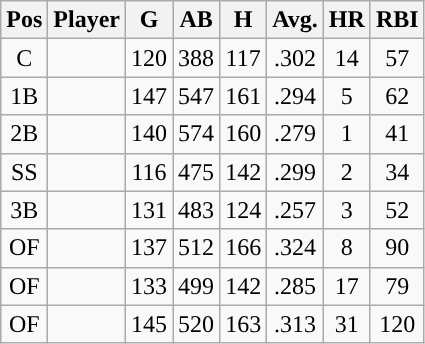<table class="wikitable sortable" style="text-align:center;">
<tr>
<th>Pos</th>
<th>Player</th>
<th>G</th>
<th>AB</th>
<th>H</th>
<th>Avg.</th>
<th>HR</th>
<th>RBI</th>
</tr>
<tr>
<td>C</td>
<td></td>
<td>120</td>
<td>388</td>
<td>117</td>
<td>.302</td>
<td>14</td>
<td>57</td>
</tr>
<tr>
<td>1B</td>
<td></td>
<td>147</td>
<td>547</td>
<td>161</td>
<td>.294</td>
<td>5</td>
<td>62</td>
</tr>
<tr>
<td>2B</td>
<td></td>
<td>140</td>
<td>574</td>
<td>160</td>
<td>.279</td>
<td>1</td>
<td>41</td>
</tr>
<tr>
<td>SS</td>
<td></td>
<td>116</td>
<td>475</td>
<td>142</td>
<td>.299</td>
<td>2</td>
<td>34</td>
</tr>
<tr>
<td>3B</td>
<td></td>
<td>131</td>
<td>483</td>
<td>124</td>
<td>.257</td>
<td>3</td>
<td>52</td>
</tr>
<tr>
<td>OF</td>
<td></td>
<td>137</td>
<td>512</td>
<td>166</td>
<td>.324</td>
<td>8</td>
<td>90</td>
</tr>
<tr>
<td>OF</td>
<td></td>
<td>133</td>
<td>499</td>
<td>142</td>
<td>.285</td>
<td>17</td>
<td>79</td>
</tr>
<tr>
<td>OF</td>
<td></td>
<td>145</td>
<td>520</td>
<td>163</td>
<td>.313</td>
<td>31</td>
<td>120</td>
</tr>
</table>
